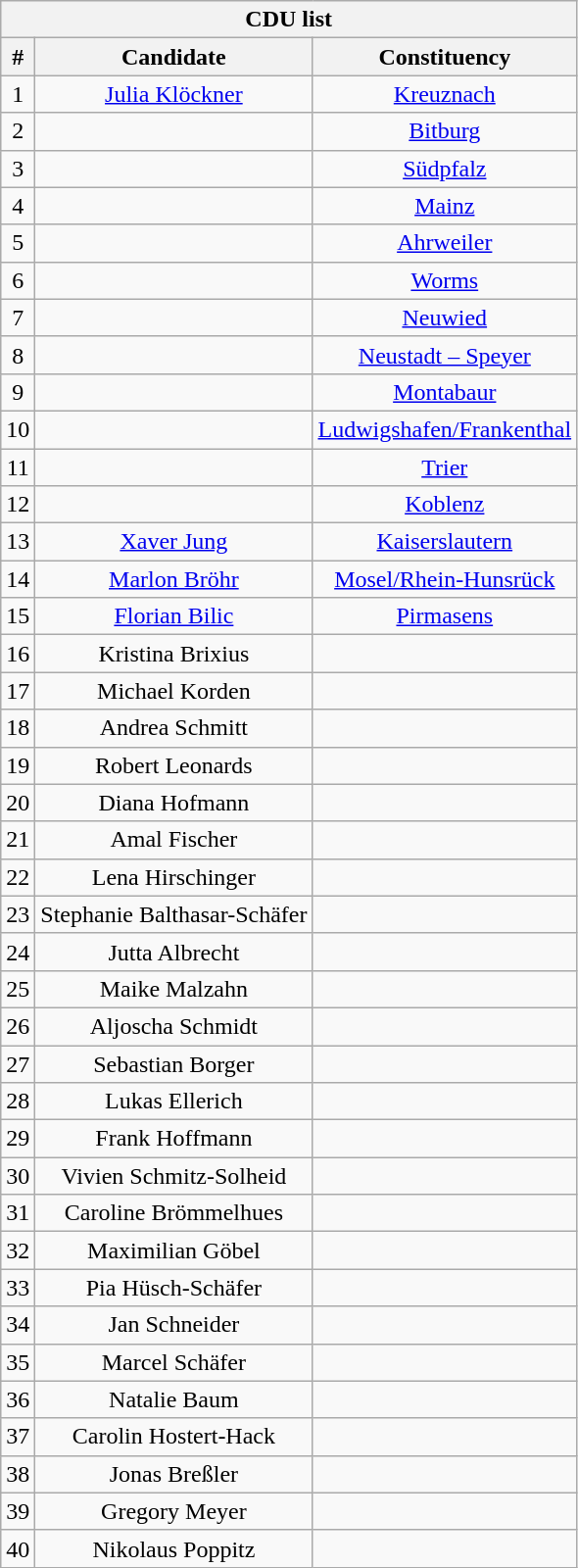<table class="wikitable mw-collapsible mw-collapsed" style="text-align:center">
<tr>
<th colspan=3>CDU list</th>
</tr>
<tr>
<th>#</th>
<th>Candidate</th>
<th>Constituency</th>
</tr>
<tr>
<td>1</td>
<td><a href='#'>Julia Klöckner</a></td>
<td><a href='#'>Kreuznach</a></td>
</tr>
<tr>
<td>2</td>
<td></td>
<td><a href='#'>Bitburg</a></td>
</tr>
<tr>
<td>3</td>
<td></td>
<td><a href='#'>Südpfalz</a></td>
</tr>
<tr>
<td>4</td>
<td></td>
<td><a href='#'>Mainz</a></td>
</tr>
<tr>
<td>5</td>
<td></td>
<td><a href='#'>Ahrweiler</a></td>
</tr>
<tr>
<td>6</td>
<td></td>
<td><a href='#'>Worms</a></td>
</tr>
<tr>
<td>7</td>
<td></td>
<td><a href='#'>Neuwied</a></td>
</tr>
<tr>
<td>8</td>
<td></td>
<td><a href='#'>Neustadt – Speyer</a></td>
</tr>
<tr>
<td>9</td>
<td></td>
<td><a href='#'>Montabaur</a></td>
</tr>
<tr>
<td>10</td>
<td></td>
<td><a href='#'>Ludwigshafen/Frankenthal</a></td>
</tr>
<tr>
<td>11</td>
<td></td>
<td><a href='#'>Trier</a></td>
</tr>
<tr>
<td>12</td>
<td></td>
<td><a href='#'>Koblenz</a></td>
</tr>
<tr>
<td>13</td>
<td><a href='#'>Xaver Jung</a></td>
<td><a href='#'>Kaiserslautern</a></td>
</tr>
<tr>
<td>14</td>
<td><a href='#'>Marlon Bröhr</a></td>
<td><a href='#'>Mosel/Rhein-Hunsrück</a></td>
</tr>
<tr>
<td>15</td>
<td><a href='#'>Florian Bilic</a></td>
<td><a href='#'>Pirmasens</a></td>
</tr>
<tr>
<td>16</td>
<td>Kristina Brixius</td>
<td></td>
</tr>
<tr>
<td>17</td>
<td>Michael Korden</td>
<td></td>
</tr>
<tr>
<td>18</td>
<td>Andrea Schmitt</td>
<td></td>
</tr>
<tr>
<td>19</td>
<td>Robert Leonards</td>
<td></td>
</tr>
<tr>
<td>20</td>
<td>Diana Hofmann</td>
<td></td>
</tr>
<tr>
<td>21</td>
<td>Amal Fischer</td>
<td></td>
</tr>
<tr>
<td>22</td>
<td>Lena Hirschinger</td>
<td></td>
</tr>
<tr>
<td>23</td>
<td>Stephanie Balthasar-Schäfer</td>
<td></td>
</tr>
<tr>
<td>24</td>
<td>Jutta Albrecht</td>
<td></td>
</tr>
<tr>
<td>25</td>
<td>Maike Malzahn</td>
<td></td>
</tr>
<tr>
<td>26</td>
<td>Aljoscha Schmidt</td>
<td></td>
</tr>
<tr>
<td>27</td>
<td>Sebastian Borger</td>
<td></td>
</tr>
<tr>
<td>28</td>
<td>Lukas Ellerich</td>
<td></td>
</tr>
<tr>
<td>29</td>
<td>Frank Hoffmann</td>
<td></td>
</tr>
<tr>
<td>30</td>
<td>Vivien Schmitz-Solheid</td>
</tr>
<tr>
<td>31</td>
<td>Caroline Brömmelhues</td>
<td></td>
</tr>
<tr>
<td>32</td>
<td>Maximilian Göbel</td>
<td></td>
</tr>
<tr>
<td>33</td>
<td>Pia Hüsch-Schäfer</td>
<td></td>
</tr>
<tr>
<td>34</td>
<td>Jan Schneider</td>
<td></td>
</tr>
<tr>
<td>35</td>
<td>Marcel Schäfer</td>
<td></td>
</tr>
<tr>
<td>36</td>
<td>Natalie Baum</td>
<td></td>
</tr>
<tr>
<td>37</td>
<td>Carolin Hostert-Hack</td>
<td></td>
</tr>
<tr>
<td>38</td>
<td>Jonas Breßler</td>
<td></td>
</tr>
<tr>
<td>39</td>
<td>Gregory Meyer</td>
<td></td>
</tr>
<tr>
<td>40</td>
<td>Nikolaus Poppitz</td>
<td></td>
</tr>
</table>
